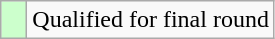<table class="wikitable">
<tr>
<td style="width:10px; background:#cfc"></td>
<td>Qualified for final round</td>
</tr>
</table>
